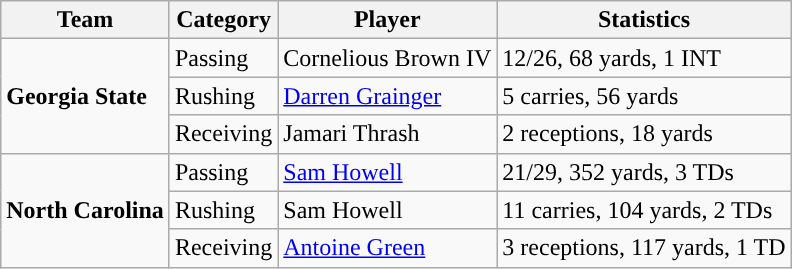<table class="wikitable" style="float: left;">
<tr>
<th>Team</th>
<th>Category</th>
<th>Player</th>
<th>Statistics</th>
</tr>
<tr>
<td rowspan=3><strong>Georgia State</strong></td>
<td>Passing</td>
<td>Cornelious Brown IV</td>
<td>12/26, 68 yards, 1 INT</td>
</tr>
<tr>
<td>Rushing</td>
<td><a href='#'>Darren Grainger</a></td>
<td>5 carries, 56 yards</td>
</tr>
<tr>
<td>Receiving</td>
<td>Jamari Thrash</td>
<td>2 receptions, 18 yards</td>
</tr>
<tr>
<td rowspan=3><strong>North Carolina</strong></td>
<td>Passing</td>
<td><a href='#'>Sam Howell</a></td>
<td>21/29, 352 yards, 3 TDs</td>
</tr>
<tr>
<td>Rushing</td>
<td>Sam Howell</td>
<td>11 carries, 104 yards, 2 TDs</td>
</tr>
<tr>
<td>Receiving</td>
<td><a href='#'>Antoine Green</a></td>
<td>3 receptions, 117 yards, 1 TD</td>
</tr>
</table>
